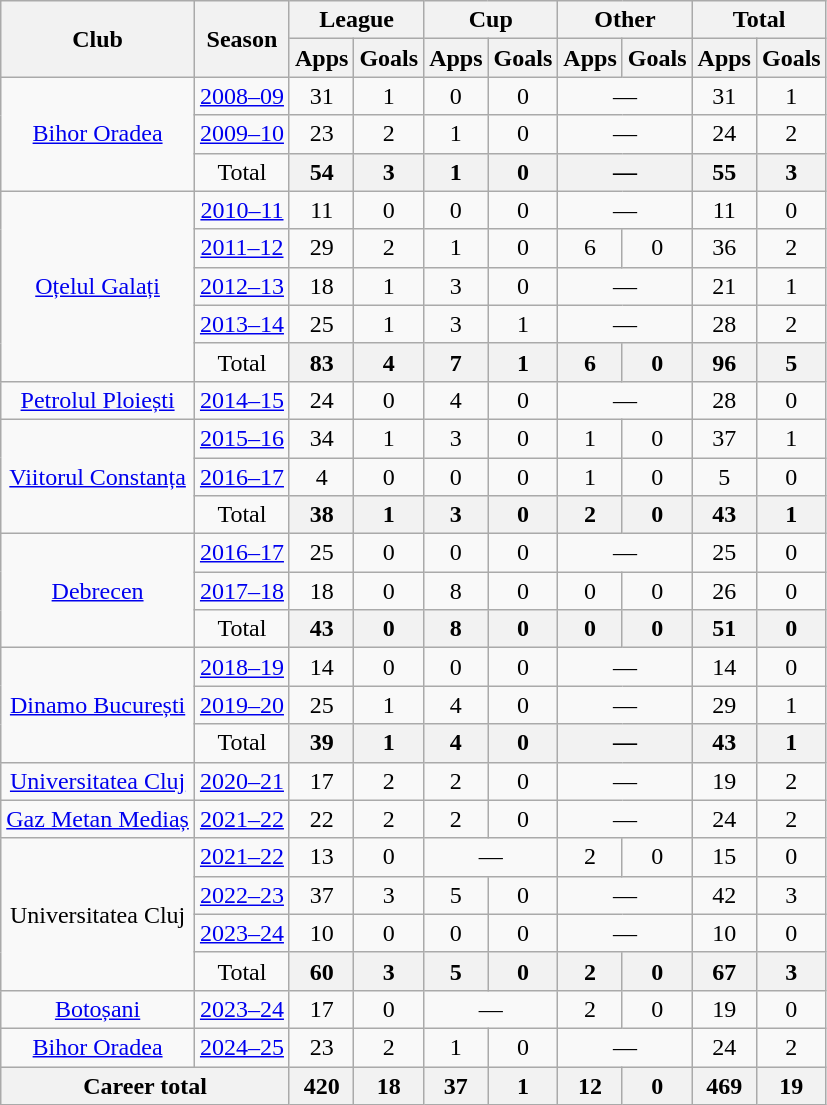<table class="wikitable" style="text-align:center">
<tr>
<th rowspan="2">Club</th>
<th rowspan="2">Season</th>
<th colspan="2">League</th>
<th colspan="2">Cup</th>
<th colspan="2">Other</th>
<th colspan="2">Total</th>
</tr>
<tr>
<th>Apps</th>
<th>Goals</th>
<th>Apps</th>
<th>Goals</th>
<th>Apps</th>
<th>Goals</th>
<th>Apps</th>
<th>Goals</th>
</tr>
<tr>
<td rowspan="3"><a href='#'>Bihor Oradea</a></td>
<td><a href='#'>2008–09</a></td>
<td>31</td>
<td>1</td>
<td>0</td>
<td>0</td>
<td colspan="2">—</td>
<td>31</td>
<td>1</td>
</tr>
<tr>
<td><a href='#'>2009–10</a></td>
<td>23</td>
<td>2</td>
<td>1</td>
<td>0</td>
<td colspan="2">—</td>
<td>24</td>
<td>2</td>
</tr>
<tr>
<td>Total</td>
<th>54</th>
<th>3</th>
<th>1</th>
<th>0</th>
<th colspan="2">—</th>
<th>55</th>
<th>3</th>
</tr>
<tr>
<td rowspan="5"><a href='#'>Oțelul Galați</a></td>
<td><a href='#'>2010–11</a></td>
<td>11</td>
<td>0</td>
<td>0</td>
<td>0</td>
<td colspan="2">—</td>
<td>11</td>
<td>0</td>
</tr>
<tr>
<td><a href='#'>2011–12</a></td>
<td>29</td>
<td>2</td>
<td>1</td>
<td>0</td>
<td>6</td>
<td>0</td>
<td>36</td>
<td>2</td>
</tr>
<tr>
<td><a href='#'>2012–13</a></td>
<td>18</td>
<td>1</td>
<td>3</td>
<td>0</td>
<td colspan="2">—</td>
<td>21</td>
<td>1</td>
</tr>
<tr>
<td><a href='#'>2013–14</a></td>
<td>25</td>
<td>1</td>
<td>3</td>
<td>1</td>
<td colspan="2">—</td>
<td>28</td>
<td>2</td>
</tr>
<tr>
<td>Total</td>
<th>83</th>
<th>4</th>
<th>7</th>
<th>1</th>
<th>6</th>
<th>0</th>
<th>96</th>
<th>5</th>
</tr>
<tr>
<td><a href='#'>Petrolul Ploiești</a></td>
<td><a href='#'>2014–15</a></td>
<td>24</td>
<td>0</td>
<td>4</td>
<td>0</td>
<td colspan="2">—</td>
<td>28</td>
<td>0</td>
</tr>
<tr>
<td rowspan="3"><a href='#'>Viitorul Constanța</a></td>
<td><a href='#'>2015–16</a></td>
<td>34</td>
<td>1</td>
<td>3</td>
<td>0</td>
<td>1</td>
<td>0</td>
<td>37</td>
<td>1</td>
</tr>
<tr>
<td><a href='#'>2016–17</a></td>
<td>4</td>
<td>0</td>
<td>0</td>
<td>0</td>
<td>1</td>
<td>0</td>
<td>5</td>
<td>0</td>
</tr>
<tr>
<td>Total</td>
<th>38</th>
<th>1</th>
<th>3</th>
<th>0</th>
<th>2</th>
<th>0</th>
<th>43</th>
<th>1</th>
</tr>
<tr>
<td rowspan="3"><a href='#'>Debrecen</a></td>
<td><a href='#'>2016–17</a></td>
<td>25</td>
<td>0</td>
<td>0</td>
<td>0</td>
<td colspan="2">—</td>
<td>25</td>
<td>0</td>
</tr>
<tr>
<td><a href='#'>2017–18</a></td>
<td>18</td>
<td>0</td>
<td>8</td>
<td>0</td>
<td>0</td>
<td>0</td>
<td>26</td>
<td>0</td>
</tr>
<tr>
<td>Total</td>
<th>43</th>
<th>0</th>
<th>8</th>
<th>0</th>
<th>0</th>
<th>0</th>
<th>51</th>
<th>0</th>
</tr>
<tr>
<td rowspan="3"><a href='#'>Dinamo București</a></td>
<td><a href='#'>2018–19</a></td>
<td>14</td>
<td>0</td>
<td>0</td>
<td>0</td>
<td colspan="2">—</td>
<td>14</td>
<td>0</td>
</tr>
<tr>
<td><a href='#'>2019–20</a></td>
<td>25</td>
<td>1</td>
<td>4</td>
<td>0</td>
<td colspan="2">—</td>
<td>29</td>
<td>1</td>
</tr>
<tr>
<td>Total</td>
<th>39</th>
<th>1</th>
<th>4</th>
<th>0</th>
<th colspan="2">—</th>
<th>43</th>
<th>1</th>
</tr>
<tr>
<td><a href='#'>Universitatea Cluj</a></td>
<td><a href='#'>2020–21</a></td>
<td>17</td>
<td>2</td>
<td>2</td>
<td>0</td>
<td colspan="2">—</td>
<td>19</td>
<td>2</td>
</tr>
<tr>
<td><a href='#'>Gaz Metan Mediaș</a></td>
<td><a href='#'>2021–22</a></td>
<td>22</td>
<td>2</td>
<td>2</td>
<td>0</td>
<td colspan="2">—</td>
<td>24</td>
<td>2</td>
</tr>
<tr>
<td rowspan="4">Universitatea Cluj</td>
<td><a href='#'>2021–22</a></td>
<td>13</td>
<td>0</td>
<td colspan="2">—</td>
<td>2</td>
<td>0</td>
<td>15</td>
<td>0</td>
</tr>
<tr>
<td><a href='#'>2022–23</a></td>
<td>37</td>
<td>3</td>
<td>5</td>
<td>0</td>
<td colspan="2">—</td>
<td>42</td>
<td>3</td>
</tr>
<tr>
<td><a href='#'>2023–24</a></td>
<td>10</td>
<td>0</td>
<td>0</td>
<td>0</td>
<td colspan="2">—</td>
<td>10</td>
<td>0</td>
</tr>
<tr>
<td>Total</td>
<th>60</th>
<th>3</th>
<th>5</th>
<th>0</th>
<th>2</th>
<th>0</th>
<th>67</th>
<th>3</th>
</tr>
<tr>
<td><a href='#'>Botoșani</a></td>
<td><a href='#'>2023–24</a></td>
<td>17</td>
<td>0</td>
<td colspan="2">—</td>
<td>2</td>
<td>0</td>
<td>19</td>
<td>0</td>
</tr>
<tr>
<td><a href='#'>Bihor Oradea</a></td>
<td><a href='#'>2024–25</a></td>
<td>23</td>
<td>2</td>
<td>1</td>
<td>0</td>
<td colspan="2">—</td>
<td>24</td>
<td>2</td>
</tr>
<tr>
<th colspan=2>Career total</th>
<th>420</th>
<th>18</th>
<th>37</th>
<th>1</th>
<th>12</th>
<th>0</th>
<th>469</th>
<th>19</th>
</tr>
</table>
